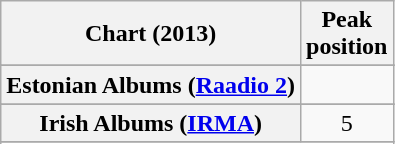<table class="wikitable sortable plainrowheaders">
<tr>
<th>Chart (2013)</th>
<th>Peak<br>position</th>
</tr>
<tr>
</tr>
<tr>
</tr>
<tr>
</tr>
<tr>
</tr>
<tr>
</tr>
<tr>
</tr>
<tr>
</tr>
<tr>
<th scope="row">Estonian Albums (<a href='#'>Raadio 2</a>)</th>
<td></td>
</tr>
<tr>
</tr>
<tr>
</tr>
<tr>
</tr>
<tr>
</tr>
<tr>
</tr>
<tr>
<th scope="row">Irish Albums (<a href='#'>IRMA</a>)</th>
<td style="text-align:center">5</td>
</tr>
<tr>
</tr>
<tr>
</tr>
<tr>
</tr>
<tr>
</tr>
<tr>
</tr>
<tr>
</tr>
<tr>
</tr>
<tr>
</tr>
<tr>
</tr>
<tr>
</tr>
<tr>
</tr>
<tr>
</tr>
<tr>
</tr>
<tr>
</tr>
<tr>
</tr>
</table>
